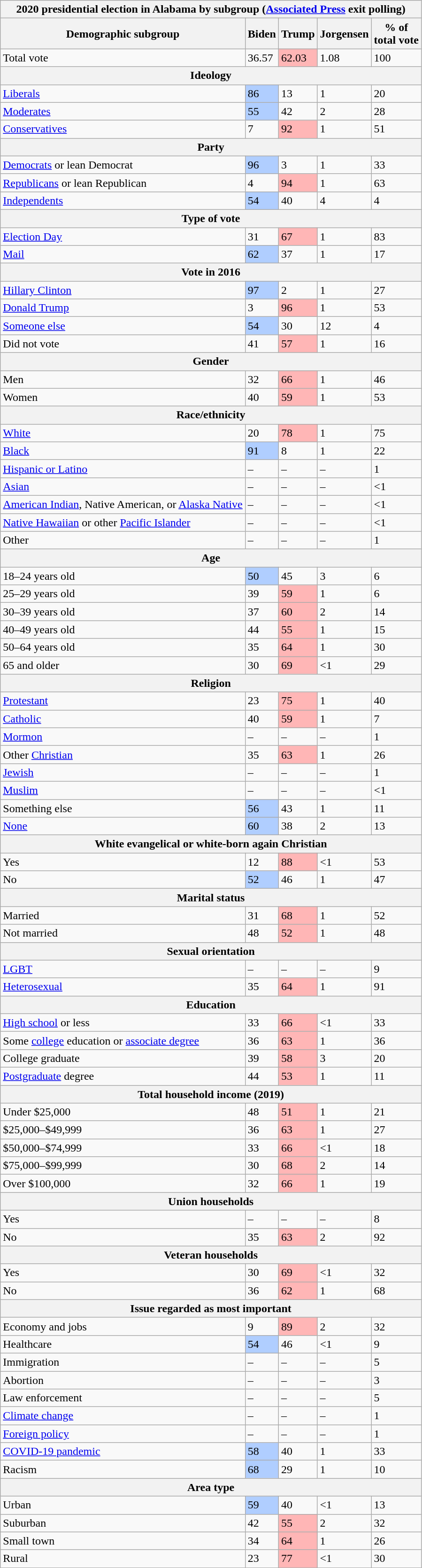<table class="wikitable sortable">
<tr>
<th colspan="5">2020 presidential election in Alabama by subgroup (<a href='#'>Associated Press</a> exit polling)</th>
</tr>
<tr>
<th>Demographic subgroup</th>
<th>Biden</th>
<th>Trump</th>
<th>Jorgensen</th>
<th>% of<br>total vote</th>
</tr>
<tr>
<td>Total vote</td>
<td>36.57</td>
<td style="text-align:left; background:#ffb6b6;">62.03</td>
<td>1.08</td>
<td>100</td>
</tr>
<tr>
<th colspan="5">Ideology</th>
</tr>
<tr>
<td><a href='#'>Liberals</a></td>
<td style="text-align:left; background:#b0ceff;">86</td>
<td>13</td>
<td>1</td>
<td>20</td>
</tr>
<tr>
<td><a href='#'>Moderates</a></td>
<td style="text-align:left; background:#b0ceff;">55</td>
<td>42</td>
<td>2</td>
<td>28</td>
</tr>
<tr>
<td><a href='#'>Conservatives</a></td>
<td>7</td>
<td style="text-align:left; background:#ffb6b6;">92</td>
<td>1</td>
<td>51</td>
</tr>
<tr>
<th colspan="5">Party</th>
</tr>
<tr>
<td><a href='#'>Democrats</a> or lean Democrat</td>
<td style="text-align:left; background:#b0ceff;">96</td>
<td>3</td>
<td>1</td>
<td>33</td>
</tr>
<tr>
<td><a href='#'>Republicans</a> or lean Republican</td>
<td>4</td>
<td style="text-align:left; background:#ffb6b6;">94</td>
<td>1</td>
<td>63</td>
</tr>
<tr>
<td><a href='#'>Independents</a></td>
<td style="text-align:left; background:#b0ceff;">54</td>
<td>40</td>
<td>4</td>
<td>4</td>
</tr>
<tr>
<th colspan="5">Type of vote</th>
</tr>
<tr>
<td><a href='#'>Election Day</a></td>
<td>31</td>
<td style="text-align:left; background:#ffb6b6;">67</td>
<td>1</td>
<td>83</td>
</tr>
<tr>
<td><a href='#'>Mail</a></td>
<td style="text-align:left; background:#b0ceff;">62</td>
<td>37</td>
<td>1</td>
<td>17</td>
</tr>
<tr>
<th colspan="5">Vote in 2016</th>
</tr>
<tr>
<td><a href='#'>Hillary Clinton</a></td>
<td style="text-align:left; background:#b0ceff;">97</td>
<td>2</td>
<td>1</td>
<td>27</td>
</tr>
<tr>
<td><a href='#'>Donald Trump</a></td>
<td>3</td>
<td style="text-align:left; background:#ffb6b6;">96</td>
<td>1</td>
<td>53</td>
</tr>
<tr>
<td><a href='#'>Someone else</a></td>
<td style="text-align:left; background:#b0ceff;">54</td>
<td>30</td>
<td>12</td>
<td>4</td>
</tr>
<tr>
<td>Did not vote</td>
<td>41</td>
<td style="text-align:left; background:#ffb6b6;">57</td>
<td>1</td>
<td>16</td>
</tr>
<tr>
<th colspan="5">Gender</th>
</tr>
<tr>
<td>Men</td>
<td>32</td>
<td style="text-align:left; background:#ffb6b6;">66</td>
<td>1</td>
<td>46</td>
</tr>
<tr>
<td>Women</td>
<td>40</td>
<td style="text-align:left; background:#ffb6b6;">59</td>
<td>1</td>
<td>53</td>
</tr>
<tr>
<th colspan="5">Race/ethnicity</th>
</tr>
<tr>
<td><a href='#'>White</a></td>
<td>20</td>
<td style="text-align:left; background:#ffb6b6;">78</td>
<td>1</td>
<td>75</td>
</tr>
<tr>
<td><a href='#'>Black</a></td>
<td style="text-align:left; background:#b0ceff;">91</td>
<td>8</td>
<td>1</td>
<td>22</td>
</tr>
<tr>
<td><a href='#'>Hispanic or Latino</a></td>
<td>–</td>
<td>–</td>
<td>–</td>
<td>1</td>
</tr>
<tr>
<td><a href='#'>Asian</a></td>
<td>–</td>
<td>–</td>
<td>–</td>
<td><1</td>
</tr>
<tr>
<td><a href='#'>American Indian</a>, Native American, or <a href='#'>Alaska Native</a></td>
<td>–</td>
<td>–</td>
<td>–</td>
<td><1</td>
</tr>
<tr>
<td><a href='#'>Native Hawaiian</a> or other <a href='#'>Pacific Islander</a></td>
<td>–</td>
<td>–</td>
<td>–</td>
<td><1</td>
</tr>
<tr>
<td>Other</td>
<td>–</td>
<td>–</td>
<td>–</td>
<td>1</td>
</tr>
<tr>
<th colspan="5">Age</th>
</tr>
<tr>
<td>18–24 years old</td>
<td style="text-align:left; background:#b0ceff;">50</td>
<td>45</td>
<td>3</td>
<td>6</td>
</tr>
<tr>
<td>25–29 years old</td>
<td>39</td>
<td style="text-align:left; background:#ffb6b6;">59</td>
<td>1</td>
<td>6</td>
</tr>
<tr>
<td>30–39 years old</td>
<td>37</td>
<td style="text-align:left; background:#ffb6b6;">60</td>
<td>2</td>
<td>14</td>
</tr>
<tr>
<td>40–49 years old</td>
<td>44</td>
<td style="text-align:left; background:#ffb6b6;">55</td>
<td>1</td>
<td>15</td>
</tr>
<tr>
<td>50–64 years old</td>
<td>35</td>
<td style="text-align:left; background:#ffb6b6;">64</td>
<td>1</td>
<td>30</td>
</tr>
<tr>
<td>65 and older</td>
<td>30</td>
<td style="text-align:left; background:#ffb6b6;">69</td>
<td><1</td>
<td>29</td>
</tr>
<tr>
<th colspan="5">Religion</th>
</tr>
<tr>
<td><a href='#'>Protestant</a></td>
<td>23</td>
<td style="text-align:left; background:#ffb6b6;">75</td>
<td>1</td>
<td>40</td>
</tr>
<tr>
<td><a href='#'>Catholic</a></td>
<td>40</td>
<td style="text-align:left; background:#ffb6b6;">59</td>
<td>1</td>
<td>7</td>
</tr>
<tr>
<td><a href='#'>Mormon</a></td>
<td>–</td>
<td>–</td>
<td>–</td>
<td>1</td>
</tr>
<tr>
<td>Other <a href='#'>Christian</a></td>
<td>35</td>
<td style="text-align:left; background:#ffb6b6;">63</td>
<td>1</td>
<td>26</td>
</tr>
<tr>
<td><a href='#'>Jewish</a></td>
<td>–</td>
<td>–</td>
<td>–</td>
<td>1</td>
</tr>
<tr>
<td><a href='#'>Muslim</a></td>
<td>–</td>
<td>–</td>
<td>–</td>
<td><1</td>
</tr>
<tr>
<td>Something else</td>
<td style="text-align:left; background:#b0ceff;">56</td>
<td>43</td>
<td>1</td>
<td>11</td>
</tr>
<tr>
<td><a href='#'>None</a></td>
<td style="text-align:left; background:#b0ceff;">60</td>
<td>38</td>
<td>2</td>
<td>13</td>
</tr>
<tr>
<th colspan="5">White evangelical or white-born again Christian</th>
</tr>
<tr>
<td>Yes</td>
<td>12</td>
<td style="text-align:left; background:#ffb6b6;">88</td>
<td><1</td>
<td>53</td>
</tr>
<tr>
<td>No</td>
<td style="text-align:left; background:#b0ceff;">52</td>
<td>46</td>
<td>1</td>
<td>47</td>
</tr>
<tr>
<th colspan="5">Marital status</th>
</tr>
<tr>
<td>Married</td>
<td>31</td>
<td style="text-align:left; background:#ffb6b6;">68</td>
<td>1</td>
<td>52</td>
</tr>
<tr>
<td>Not married</td>
<td>48</td>
<td style="text-align:left; background:#ffb6b6;">52</td>
<td>1</td>
<td>48</td>
</tr>
<tr>
<th colspan="5">Sexual orientation</th>
</tr>
<tr>
<td><a href='#'>LGBT</a></td>
<td>–</td>
<td>–</td>
<td>–</td>
<td>9</td>
</tr>
<tr>
<td><a href='#'>Heterosexual</a></td>
<td>35</td>
<td style="text-align:left; background:#ffb6b6;">64</td>
<td>1</td>
<td>91</td>
</tr>
<tr>
<th colspan="5">Education</th>
</tr>
<tr>
<td><a href='#'>High school</a> or less</td>
<td>33</td>
<td style="text-align:left; background:#ffb6b6;">66</td>
<td><1</td>
<td>33</td>
</tr>
<tr>
<td>Some <a href='#'>college</a> education or <a href='#'>associate degree</a></td>
<td>36</td>
<td style="text-align:left; background:#ffb6b6;">63</td>
<td>1</td>
<td>36</td>
</tr>
<tr>
<td>College graduate</td>
<td>39</td>
<td style="text-align:left; background:#ffb6b6;">58</td>
<td>3</td>
<td>20</td>
</tr>
<tr>
<td><a href='#'>Postgraduate</a> degree</td>
<td>44</td>
<td style="text-align:left; background:#ffb6b6;">53</td>
<td>1</td>
<td>11</td>
</tr>
<tr>
<th colspan="5">Total household income (2019)</th>
</tr>
<tr>
<td>Under $25,000</td>
<td>48</td>
<td style="text-align:left; background:#ffb6b6;">51</td>
<td>1</td>
<td>21</td>
</tr>
<tr>
<td>$25,000–$49,999</td>
<td>36</td>
<td style="text-align:left; background:#ffb6b6;">63</td>
<td>1</td>
<td>27</td>
</tr>
<tr>
<td>$50,000–$74,999</td>
<td>33</td>
<td style="text-align:left; background:#ffb6b6;">66</td>
<td><1</td>
<td>18</td>
</tr>
<tr>
<td>$75,000–$99,999</td>
<td>30</td>
<td style="text-align:left; background:#ffb6b6;">68</td>
<td>2</td>
<td>14</td>
</tr>
<tr>
<td>Over $100,000</td>
<td>32</td>
<td style="text-align:left; background:#ffb6b6;">66</td>
<td>1</td>
<td>19</td>
</tr>
<tr>
<th colspan="5">Union households</th>
</tr>
<tr>
<td>Yes</td>
<td>–</td>
<td>–</td>
<td>–</td>
<td>8</td>
</tr>
<tr>
<td>No</td>
<td>35</td>
<td style="text-align:left; background:#ffb6b6;">63</td>
<td>2</td>
<td>92</td>
</tr>
<tr>
<th colspan="5">Veteran households</th>
</tr>
<tr>
<td>Yes</td>
<td>30</td>
<td style="text-align:left; background:#ffb6b6;">69</td>
<td><1</td>
<td>32</td>
</tr>
<tr>
<td>No</td>
<td>36</td>
<td style="text-align:left; background:#ffb6b6;">62</td>
<td>1</td>
<td>68</td>
</tr>
<tr>
<th colspan="5">Issue regarded as most important</th>
</tr>
<tr>
<td>Economy and jobs</td>
<td>9</td>
<td style="text-align:left; background:#ffb6b6;">89</td>
<td>2</td>
<td>32</td>
</tr>
<tr>
<td>Healthcare</td>
<td style="text-align:left; background:#b0ceff;">54</td>
<td>46</td>
<td><1</td>
<td>9</td>
</tr>
<tr>
<td>Immigration</td>
<td>–</td>
<td>–</td>
<td>–</td>
<td>5</td>
</tr>
<tr>
<td>Abortion</td>
<td>–</td>
<td>–</td>
<td>–</td>
<td>3</td>
</tr>
<tr>
<td>Law enforcement</td>
<td>–</td>
<td>–</td>
<td>–</td>
<td>5</td>
</tr>
<tr>
<td><a href='#'>Climate change</a></td>
<td>–</td>
<td>–</td>
<td>–</td>
<td>1</td>
</tr>
<tr>
<td><a href='#'>Foreign policy</a></td>
<td>–</td>
<td>–</td>
<td>–</td>
<td>1</td>
</tr>
<tr>
<td><a href='#'>COVID-19 pandemic</a></td>
<td style="text-align:left; background:#b0ceff;">58</td>
<td>40</td>
<td>1</td>
<td>33</td>
</tr>
<tr>
<td>Racism</td>
<td style="text-align:left; background:#b0ceff;">68</td>
<td>29</td>
<td>1</td>
<td>10</td>
</tr>
<tr>
<th colspan="5">Area type</th>
</tr>
<tr>
<td>Urban</td>
<td style="text-align:left; background:#b0ceff;">59</td>
<td>40</td>
<td><1</td>
<td>13</td>
</tr>
<tr>
<td>Suburban</td>
<td>42</td>
<td style="text-align:left; background:#ffb6b6;">55</td>
<td>2</td>
<td>32</td>
</tr>
<tr>
<td>Small town</td>
<td>34</td>
<td style="text-align:left; background:#ffb6b6;">64</td>
<td>1</td>
<td>26</td>
</tr>
<tr>
<td>Rural</td>
<td>23</td>
<td style="text-align:left; background:#ffb6b6;">77</td>
<td><1</td>
<td>30</td>
</tr>
</table>
